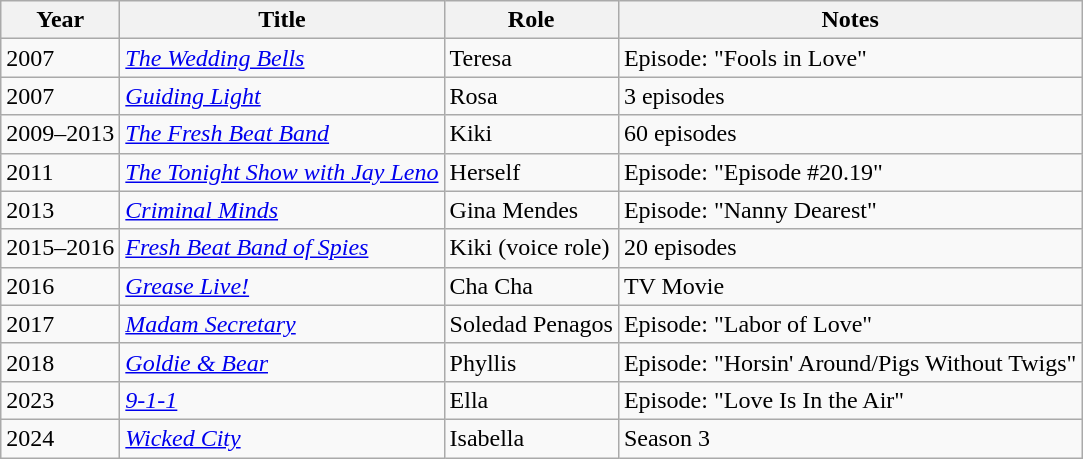<table class="wikitable">
<tr>
<th>Year</th>
<th>Title</th>
<th>Role</th>
<th>Notes</th>
</tr>
<tr>
<td>2007</td>
<td><em><a href='#'>The Wedding Bells</a></em></td>
<td>Teresa</td>
<td>Episode: "Fools in Love"</td>
</tr>
<tr>
<td>2007</td>
<td><em><a href='#'>Guiding Light</a></em></td>
<td>Rosa</td>
<td>3 episodes</td>
</tr>
<tr>
<td>2009–2013</td>
<td><em><a href='#'>The Fresh Beat Band</a></em></td>
<td>Kiki</td>
<td>60 episodes</td>
</tr>
<tr>
<td>2011</td>
<td><em><a href='#'>The Tonight Show with Jay Leno</a></em></td>
<td>Herself</td>
<td>Episode: "Episode #20.19"</td>
</tr>
<tr>
<td>2013</td>
<td><em><a href='#'>Criminal Minds</a></em></td>
<td>Gina Mendes</td>
<td>Episode: "Nanny Dearest"</td>
</tr>
<tr>
<td>2015–2016</td>
<td><em><a href='#'>Fresh Beat Band of Spies</a></em></td>
<td>Kiki (voice role)</td>
<td>20 episodes</td>
</tr>
<tr>
<td>2016</td>
<td><em><a href='#'>Grease Live!</a></em></td>
<td>Cha Cha</td>
<td>TV Movie</td>
</tr>
<tr>
<td>2017</td>
<td><a href='#'><em>Madam Secretary</em></a></td>
<td>Soledad Penagos</td>
<td>Episode: "Labor of Love"</td>
</tr>
<tr>
<td>2018</td>
<td><em><a href='#'>Goldie & Bear</a></em></td>
<td>Phyllis</td>
<td>Episode: "Horsin' Around/Pigs Without Twigs"</td>
</tr>
<tr>
<td>2023</td>
<td><a href='#'><em>9-1-1</em></a></td>
<td>Ella</td>
<td>Episode: "Love Is In the Air"</td>
</tr>
<tr>
<td>2024</td>
<td><em><a href='#'>Wicked City</a></em></td>
<td>Isabella</td>
<td>Season 3</td>
</tr>
</table>
